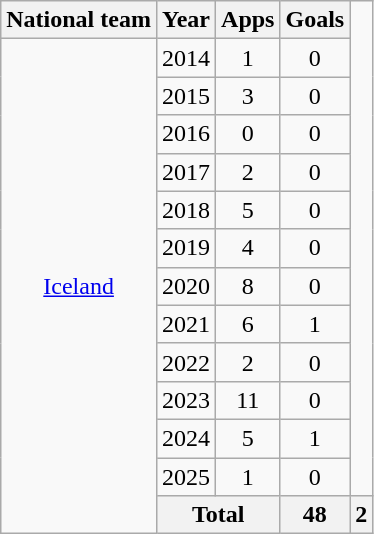<table class="wikitable" style="text-align:center">
<tr>
<th>National team</th>
<th>Year</th>
<th>Apps</th>
<th>Goals</th>
</tr>
<tr>
<td rowspan="15"><a href='#'>Iceland</a></td>
<td>2014</td>
<td>1</td>
<td>0</td>
</tr>
<tr>
<td>2015</td>
<td>3</td>
<td>0</td>
</tr>
<tr>
<td>2016</td>
<td>0</td>
<td>0</td>
</tr>
<tr>
<td>2017</td>
<td>2</td>
<td>0</td>
</tr>
<tr>
<td>2018</td>
<td>5</td>
<td>0</td>
</tr>
<tr>
<td>2019</td>
<td>4</td>
<td>0</td>
</tr>
<tr>
<td>2020</td>
<td>8</td>
<td>0</td>
</tr>
<tr>
<td>2021</td>
<td>6</td>
<td>1</td>
</tr>
<tr>
<td>2022</td>
<td>2</td>
<td>0</td>
</tr>
<tr>
<td>2023</td>
<td>11</td>
<td>0</td>
</tr>
<tr>
<td>2024</td>
<td>5</td>
<td>1</td>
</tr>
<tr>
<td>2025</td>
<td>1</td>
<td>0</td>
</tr>
<tr>
<th colspan="2">Total</th>
<th>48</th>
<th>2</th>
</tr>
</table>
